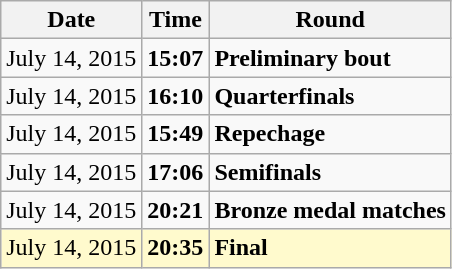<table class="wikitable">
<tr>
<th>Date</th>
<th>Time</th>
<th>Round</th>
</tr>
<tr>
<td>July 14, 2015</td>
<td><strong>15:07</strong></td>
<td><strong>Preliminary bout</strong></td>
</tr>
<tr>
<td>July 14, 2015</td>
<td><strong>16:10</strong></td>
<td><strong>Quarterfinals</strong></td>
</tr>
<tr>
<td>July 14, 2015</td>
<td><strong>15:49</strong></td>
<td><strong>Repechage</strong></td>
</tr>
<tr>
<td>July 14, 2015</td>
<td><strong>17:06</strong></td>
<td><strong>Semifinals</strong></td>
</tr>
<tr>
<td>July 14, 2015</td>
<td><strong>20:21</strong></td>
<td><strong>Bronze medal matches</strong></td>
</tr>
<tr style=background:lemonchiffon>
<td>July 14, 2015</td>
<td><strong>20:35</strong></td>
<td><strong>Final</strong></td>
</tr>
</table>
